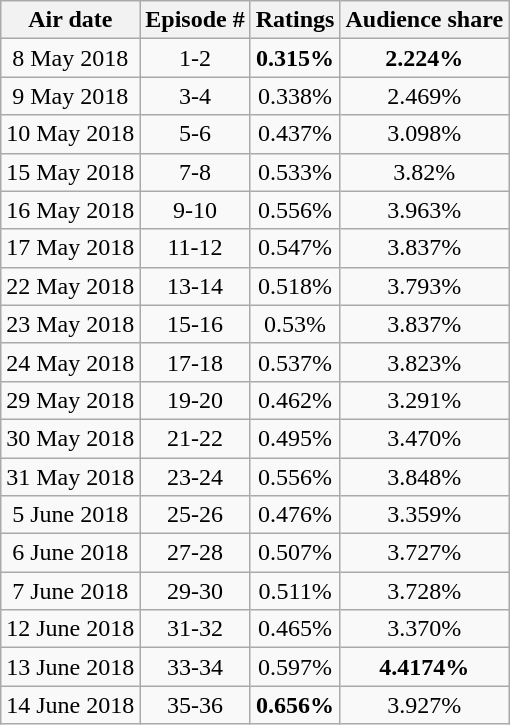<table class="wikitable sortable mw-collapsible jquery-tablesorter" style="text-align:center">
<tr>
<th>Air date</th>
<th>Episode #</th>
<th>Ratings</th>
<th>Audience share</th>
</tr>
<tr>
<td>8 May 2018</td>
<td>1-2</td>
<td><strong><span>0.315%</span></strong></td>
<td><strong><span>2.224%</span></strong></td>
</tr>
<tr>
<td>9 May 2018</td>
<td>3-4</td>
<td>0.338%</td>
<td>2.469%</td>
</tr>
<tr>
<td>10 May 2018</td>
<td>5-6</td>
<td>0.437%</td>
<td>3.098%</td>
</tr>
<tr>
<td>15 May 2018</td>
<td>7-8</td>
<td>0.533%</td>
<td>3.82%</td>
</tr>
<tr>
<td>16 May 2018</td>
<td>9-10</td>
<td>0.556%</td>
<td>3.963%</td>
</tr>
<tr>
<td>17 May 2018</td>
<td>11-12</td>
<td>0.547%</td>
<td>3.837%</td>
</tr>
<tr>
<td>22 May 2018</td>
<td>13-14</td>
<td>0.518%</td>
<td>3.793%</td>
</tr>
<tr>
<td>23 May 2018</td>
<td>15-16</td>
<td>0.53%</td>
<td>3.837%</td>
</tr>
<tr>
<td>24 May 2018</td>
<td>17-18</td>
<td>0.537%</td>
<td>3.823%</td>
</tr>
<tr>
<td>29 May 2018</td>
<td>19-20</td>
<td>0.462%</td>
<td>3.291%</td>
</tr>
<tr>
<td>30 May 2018</td>
<td>21-22</td>
<td>0.495%</td>
<td>3.470%</td>
</tr>
<tr>
<td>31 May 2018</td>
<td>23-24</td>
<td>0.556%</td>
<td>3.848%</td>
</tr>
<tr>
<td>5 June 2018</td>
<td>25-26</td>
<td>0.476%</td>
<td>3.359%</td>
</tr>
<tr>
<td>6 June 2018</td>
<td>27-28</td>
<td>0.507%</td>
<td>3.727%</td>
</tr>
<tr>
<td>7 June 2018</td>
<td>29-30</td>
<td>0.511%</td>
<td>3.728%</td>
</tr>
<tr>
<td>12 June 2018</td>
<td>31-32</td>
<td>0.465%</td>
<td>3.370%</td>
</tr>
<tr>
<td>13 June 2018</td>
<td>33-34</td>
<td>0.597%</td>
<td><strong><span>4.4174%</span></strong></td>
</tr>
<tr>
<td>14 June 2018</td>
<td>35-36</td>
<td><strong><span>0.656%</span></strong></td>
<td>3.927%</td>
</tr>
</table>
